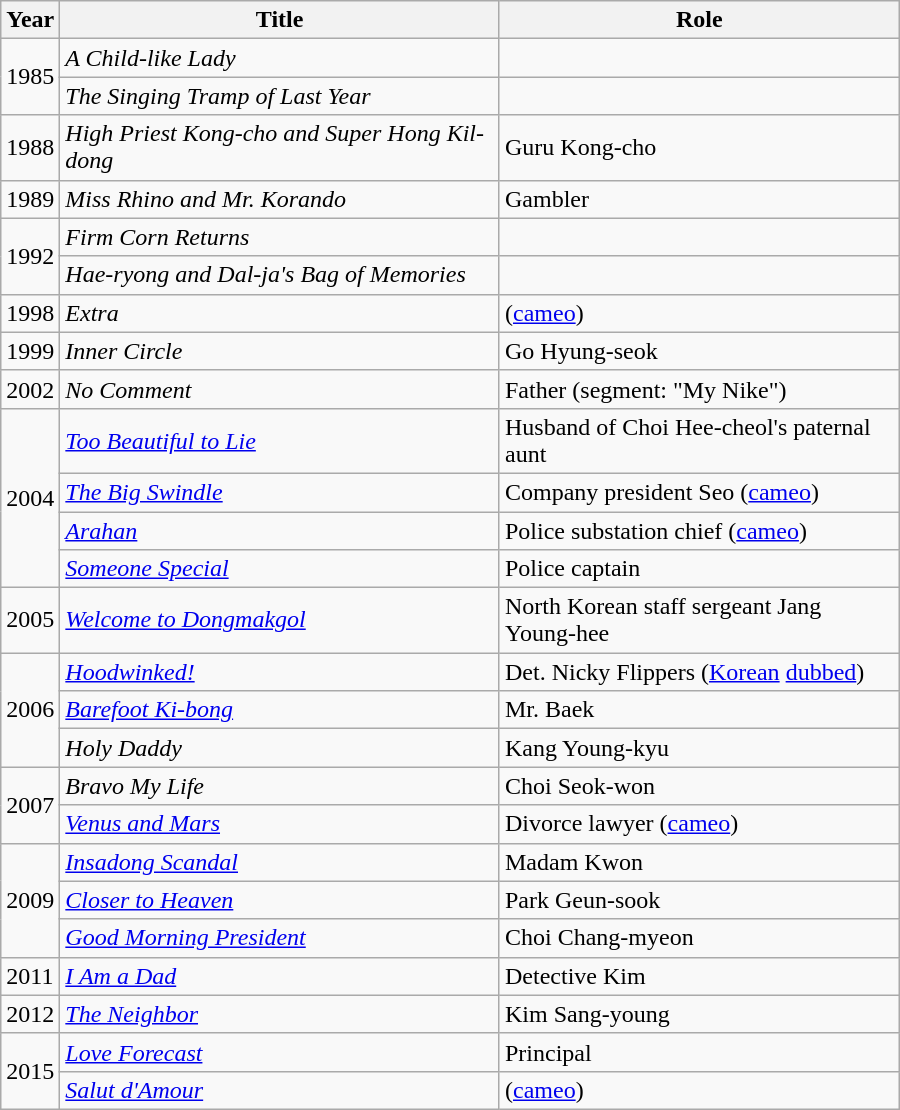<table class="wikitable" style="width:600px">
<tr>
<th width=10>Year</th>
<th>Title</th>
<th>Role</th>
</tr>
<tr>
<td rowspan=2>1985</td>
<td><em>A Child-like Lady</em> </td>
<td></td>
</tr>
<tr>
<td><em>The Singing Tramp of Last Year</em> </td>
<td></td>
</tr>
<tr>
<td>1988</td>
<td><em>High Priest Kong-cho and Super Hong Kil-dong</em></td>
<td>Guru Kong-cho</td>
</tr>
<tr>
<td>1989</td>
<td><em>Miss Rhino and Mr. Korando</em></td>
<td>Gambler</td>
</tr>
<tr>
<td rowspan=2>1992</td>
<td><em>Firm Corn Returns</em></td>
<td></td>
</tr>
<tr>
<td><em>Hae-ryong and Dal-ja's Bag of Memories</em></td>
<td></td>
</tr>
<tr>
<td>1998</td>
<td><em>Extra</em></td>
<td>(<a href='#'>cameo</a>)</td>
</tr>
<tr>
<td>1999</td>
<td><em>Inner Circle</em></td>
<td>Go Hyung-seok</td>
</tr>
<tr>
<td>2002</td>
<td><em>No Comment</em></td>
<td>Father (segment: "My Nike")</td>
</tr>
<tr>
<td rowspan=4>2004</td>
<td><em><a href='#'>Too Beautiful to Lie</a></em></td>
<td>Husband of Choi Hee-cheol's paternal aunt</td>
</tr>
<tr>
<td><em><a href='#'>The Big Swindle</a></em></td>
<td>Company president Seo (<a href='#'>cameo</a>)</td>
</tr>
<tr>
<td><em><a href='#'>Arahan</a></em></td>
<td>Police substation chief (<a href='#'>cameo</a>)</td>
</tr>
<tr>
<td><em><a href='#'>Someone Special</a></em></td>
<td>Police captain</td>
</tr>
<tr>
<td>2005</td>
<td><em><a href='#'>Welcome to Dongmakgol</a></em></td>
<td>North Korean staff sergeant Jang Young-hee</td>
</tr>
<tr>
<td rowspan=3>2006</td>
<td><em><a href='#'>Hoodwinked!</a></em></td>
<td>Det. Nicky Flippers (<a href='#'>Korean</a> <a href='#'>dubbed</a>)</td>
</tr>
<tr>
<td><em><a href='#'>Barefoot Ki-bong</a></em></td>
<td>Mr. Baek</td>
</tr>
<tr>
<td><em>Holy Daddy</em></td>
<td>Kang Young-kyu</td>
</tr>
<tr>
<td rowspan=2>2007</td>
<td><em>Bravo My Life</em></td>
<td>Choi Seok-won</td>
</tr>
<tr>
<td><em><a href='#'>Venus and Mars</a></em></td>
<td>Divorce lawyer (<a href='#'>cameo</a>)</td>
</tr>
<tr>
<td rowspan=3>2009</td>
<td><em><a href='#'>Insadong Scandal</a></em></td>
<td>Madam Kwon</td>
</tr>
<tr>
<td><em><a href='#'>Closer to Heaven</a></em></td>
<td>Park Geun-sook</td>
</tr>
<tr>
<td><em><a href='#'>Good Morning President</a></em></td>
<td>Choi Chang-myeon</td>
</tr>
<tr>
<td>2011</td>
<td><em><a href='#'>I Am a Dad</a></em></td>
<td>Detective Kim</td>
</tr>
<tr>
<td>2012</td>
<td><em><a href='#'>The Neighbor</a></em></td>
<td>Kim Sang-young</td>
</tr>
<tr>
<td rowspan=2>2015</td>
<td><em><a href='#'>Love Forecast</a></em></td>
<td>Principal</td>
</tr>
<tr>
<td><em><a href='#'>Salut d'Amour</a></em></td>
<td>(<a href='#'>cameo</a>)</td>
</tr>
</table>
